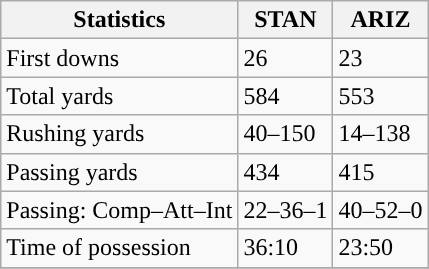<table class="wikitable" style="float: left;">
<tr>
<th>Statistics</th>
<th>STAN</th>
<th>ARIZ</th>
</tr>
<tr>
<td>First downs</td>
<td>26</td>
<td>23</td>
</tr>
<tr>
<td>Total yards</td>
<td>584</td>
<td>553</td>
</tr>
<tr>
<td>Rushing yards</td>
<td>40–150</td>
<td>14–138</td>
</tr>
<tr>
<td>Passing yards</td>
<td>434</td>
<td>415</td>
</tr>
<tr>
<td>Passing: Comp–Att–Int</td>
<td>22–36–1</td>
<td>40–52–0</td>
</tr>
<tr>
<td>Time of possession</td>
<td>36:10</td>
<td>23:50</td>
</tr>
<tr>
</tr>
</table>
